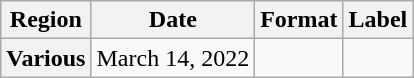<table class="wikitable plainrowheaders">
<tr>
<th scope="col">Region</th>
<th scope="col">Date</th>
<th scope="col">Format</th>
<th scope="col">Label</th>
</tr>
<tr>
<th scope="row">Various</th>
<td>March 14, 2022</td>
<td></td>
<td></td>
</tr>
</table>
